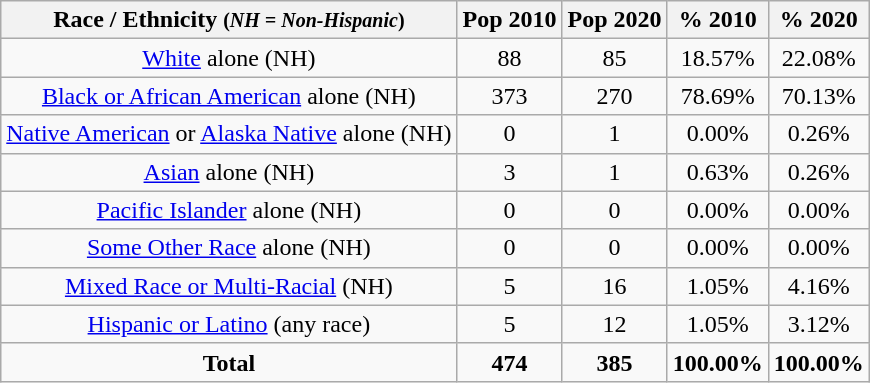<table class="wikitable" style="text-align:center;">
<tr>
<th>Race / Ethnicity <small>(<em>NH = Non-Hispanic</em>)</small></th>
<th>Pop 2010</th>
<th>Pop 2020</th>
<th>% 2010</th>
<th>% 2020</th>
</tr>
<tr>
<td><a href='#'>White</a> alone (NH)</td>
<td>88</td>
<td>85</td>
<td>18.57%</td>
<td>22.08%</td>
</tr>
<tr>
<td><a href='#'>Black or African American</a> alone (NH)</td>
<td>373</td>
<td>270</td>
<td>78.69%</td>
<td>70.13%</td>
</tr>
<tr>
<td><a href='#'>Native American</a> or <a href='#'>Alaska Native</a> alone (NH)</td>
<td>0</td>
<td>1</td>
<td>0.00%</td>
<td>0.26%</td>
</tr>
<tr>
<td><a href='#'>Asian</a> alone (NH)</td>
<td>3</td>
<td>1</td>
<td>0.63%</td>
<td>0.26%</td>
</tr>
<tr>
<td><a href='#'>Pacific Islander</a> alone (NH)</td>
<td>0</td>
<td>0</td>
<td>0.00%</td>
<td>0.00%</td>
</tr>
<tr>
<td><a href='#'>Some Other Race</a> alone (NH)</td>
<td>0</td>
<td>0</td>
<td>0.00%</td>
<td>0.00%</td>
</tr>
<tr>
<td><a href='#'>Mixed Race or Multi-Racial</a> (NH)</td>
<td>5</td>
<td>16</td>
<td>1.05%</td>
<td>4.16%</td>
</tr>
<tr>
<td><a href='#'>Hispanic or Latino</a> (any race)</td>
<td>5</td>
<td>12</td>
<td>1.05%</td>
<td>3.12%</td>
</tr>
<tr>
<td><strong>Total</strong></td>
<td><strong>474</strong></td>
<td><strong>385</strong></td>
<td><strong>100.00%</strong></td>
<td><strong>100.00%</strong></td>
</tr>
</table>
